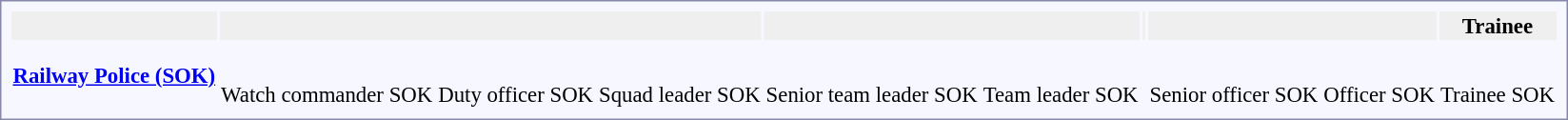<table style="border:1px solid #8888aa; background-color:#f7f8ff; padding:5px; font-size:95%; margin: 0px 12px 12px 0px;">
<tr style="text-align:center" bgcolor="#efefef";>
<th></th>
<th colspan=10></th>
<th colspan=12></th>
<th colspan=4></th>
<th colspan=8></th>
<th colspan=2>Trainee</th>
</tr>
<tr style="text-align:center;">
<th rowspan=3> <a href='#'>Railway Police (SOK)</a></th>
<td colspan=6><br></td>
<td colspan=2><br></td>
<td colspan=2><br></td>
<td colspan=6><br></td>
<td colspan=6><br></td>
<td colspan=4 rowspan=3></td>
<td colspan=2><br></td>
<td colspan=6><br></td>
<td colspan=2><br></td>
</tr>
<tr style="text-align:center;">
<td colspan=6></td>
<td colspan=2></td>
<td colspan=2></td>
<td colspan=3></td>
<td colspan=3></td>
<td colspan=6></td>
<td colspan=6></td>
<td colspan=2></td>
</tr>
<tr style="text-align:center;">
<td colspan=6>Watch commander SOK</td>
<td colspan=2>Duty officer SOK</td>
<td colspan=2>Squad leader SOK</td>
<td colspan=6>Senior team leader SOK</td>
<td colspan=6>Team leader SOK</td>
<td colspan=2>Senior officer SOK</td>
<td colspan=6>Officer SOK</td>
<td colspan=2>Trainee SOK</td>
</tr>
</table>
